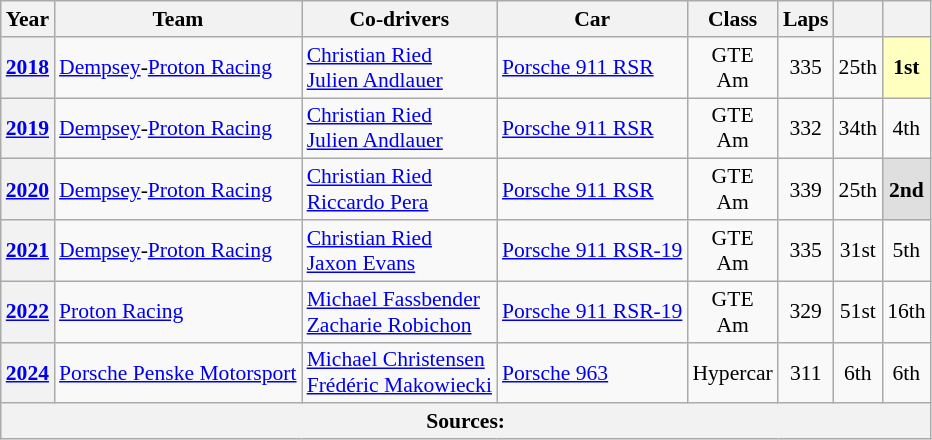<table class="wikitable" style="text-align:center; font-size:90%">
<tr>
<th>Year</th>
<th>Team</th>
<th>Co-drivers</th>
<th>Car</th>
<th>Class</th>
<th>Laps</th>
<th></th>
<th></th>
</tr>
<tr>
<th><a href='#'>2018</a></th>
<td align="left"> <a href='#'>Dempsey</a>-<a href='#'>Proton Racing</a></td>
<td align="left"> <a href='#'>Christian Ried</a><br> <a href='#'>Julien Andlauer</a></td>
<td align="left"><a href='#'>Porsche 911 RSR</a></td>
<td>GTE<br>Am</td>
<td>335</td>
<td>25th</td>
<td style="background:#FFFFBF;"><strong>1st</strong></td>
</tr>
<tr>
<th><a href='#'>2019</a></th>
<td align="left"> <a href='#'>Dempsey</a>-<a href='#'>Proton Racing</a></td>
<td align="left"> <a href='#'>Christian Ried</a><br> <a href='#'>Julien Andlauer</a></td>
<td align="left"><a href='#'>Porsche 911 RSR</a></td>
<td>GTE<br>Am</td>
<td>332</td>
<td>34th</td>
<td>4th</td>
</tr>
<tr>
<th><a href='#'>2020</a></th>
<td align="left"> <a href='#'>Dempsey</a>-<a href='#'>Proton Racing</a></td>
<td align="left"> <a href='#'>Christian Ried</a><br> <a href='#'>Riccardo Pera</a></td>
<td align="left"><a href='#'>Porsche 911 RSR</a></td>
<td>GTE<br>Am</td>
<td>339</td>
<td>25th</td>
<td style="background:#DFDFDF;"><strong>2nd</strong></td>
</tr>
<tr>
<th><a href='#'>2021</a></th>
<td align="left"> <a href='#'>Dempsey</a>-<a href='#'>Proton Racing</a></td>
<td align="left"> <a href='#'>Christian Ried</a><br> <a href='#'>Jaxon Evans</a></td>
<td align="left"><a href='#'>Porsche 911 RSR-19</a></td>
<td>GTE<br>Am</td>
<td>335</td>
<td>31st</td>
<td>5th</td>
</tr>
<tr>
<th><a href='#'>2022</a></th>
<td align="left"> <a href='#'>Proton Racing</a></td>
<td align="left"> <a href='#'>Michael Fassbender</a><br> <a href='#'>Zacharie Robichon</a></td>
<td align="left"><a href='#'>Porsche 911 RSR-19</a></td>
<td>GTE<br>Am</td>
<td>329</td>
<td>51st</td>
<td>16th</td>
</tr>
<tr>
<th><a href='#'>2024</a></th>
<td align="left"> <a href='#'>Porsche Penske Motorsport</a></td>
<td align="left"> <a href='#'>Michael Christensen</a><br> <a href='#'>Frédéric Makowiecki</a></td>
<td align="left"><a href='#'>Porsche 963</a></td>
<td>Hypercar</td>
<td>311</td>
<td>6th</td>
<td>6th</td>
</tr>
<tr>
<th colspan="8">Sources:</th>
</tr>
</table>
